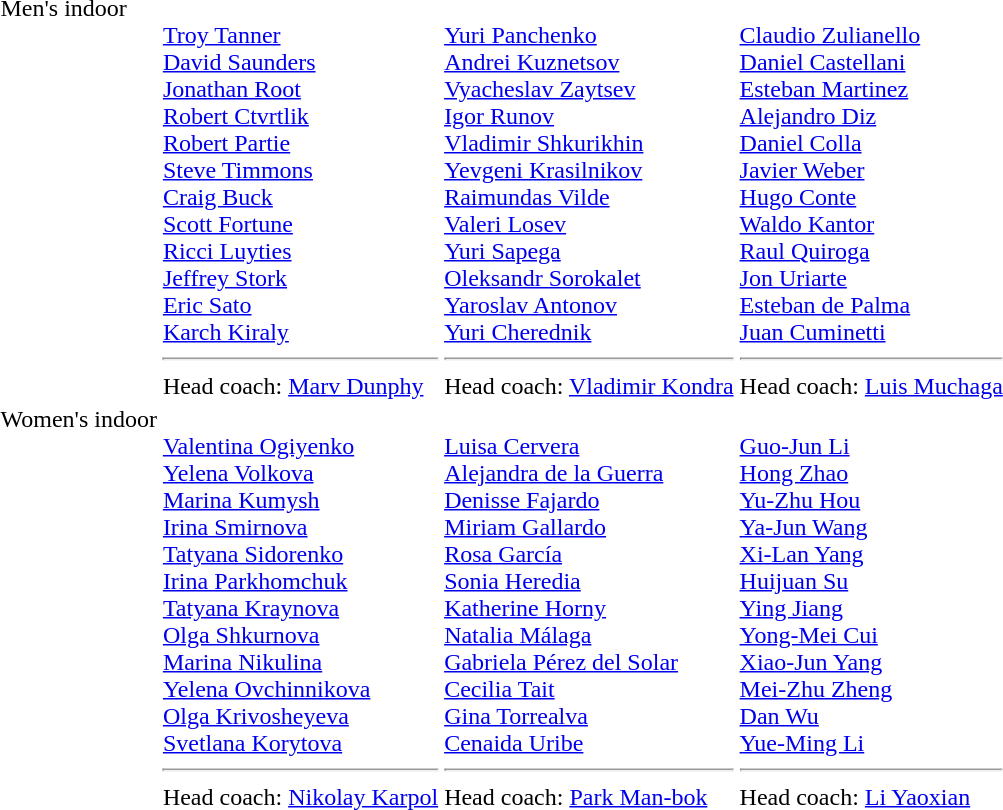<table>
<tr valign="top">
<td>Men's indoor<br></td>
<td valign=top><br><a href='#'>Troy Tanner</a><br><a href='#'>David Saunders</a><br><a href='#'>Jonathan Root</a><br><a href='#'>Robert Ctvrtlik</a><br><a href='#'>Robert Partie</a><br><a href='#'>Steve Timmons</a><br><a href='#'>Craig Buck</a><br><a href='#'>Scott Fortune</a><br><a href='#'>Ricci Luyties</a><br><a href='#'>Jeffrey Stork</a><br><a href='#'>Eric Sato</a><br><a href='#'>Karch Kiraly</a><br><hr>Head coach: <a href='#'>Marv Dunphy</a></td>
<td valign=top><br><a href='#'>Yuri Panchenko</a><br><a href='#'>Andrei Kuznetsov</a><br><a href='#'>Vyacheslav Zaytsev</a><br><a href='#'>Igor Runov</a><br><a href='#'>Vladimir Shkurikhin</a><br><a href='#'>Yevgeni Krasilnikov</a><br><a href='#'>Raimundas Vilde</a><br><a href='#'>Valeri Losev</a><br><a href='#'>Yuri Sapega</a><br><a href='#'>Oleksandr Sorokalet</a><br><a href='#'>Yaroslav Antonov</a><br><a href='#'>Yuri Cherednik</a><br><hr>Head coach: <a href='#'>Vladimir Kondra</a></td>
<td valign=top><br><a href='#'>Claudio Zulianello</a><br><a href='#'>Daniel Castellani</a><br><a href='#'>Esteban Martinez</a><br><a href='#'>Alejandro Diz</a><br><a href='#'>Daniel Colla</a><br><a href='#'>Javier Weber</a><br><a href='#'>Hugo Conte</a><br><a href='#'>Waldo Kantor</a><br><a href='#'>Raul Quiroga</a><br><a href='#'>Jon Uriarte</a><br><a href='#'>Esteban de Palma</a><br><a href='#'>Juan Cuminetti</a><br><hr>Head coach: <a href='#'>Luis Muchaga</a></td>
</tr>
<tr valign="top">
<td>Women's indoor<br></td>
<td valign=top><br><a href='#'>Valentina Ogiyenko</a><br><a href='#'>Yelena Volkova</a><br><a href='#'>Marina Kumysh</a><br><a href='#'>Irina Smirnova</a><br><a href='#'>Tatyana Sidorenko</a><br><a href='#'>Irina Parkhomchuk</a><br><a href='#'>Tatyana Kraynova</a><br><a href='#'>Olga Shkurnova</a><br><a href='#'>Marina Nikulina</a><br><a href='#'>Yelena Ovchinnikova</a><br><a href='#'>Olga Krivosheyeva</a><br><a href='#'>Svetlana Korytova</a><br><hr>Head coach: <a href='#'>Nikolay Karpol</a></td>
<td valign=top><br><a href='#'>Luisa Cervera</a><br><a href='#'>Alejandra de la Guerra</a><br><a href='#'>Denisse Fajardo</a><br><a href='#'>Miriam Gallardo</a><br><a href='#'>Rosa García</a><br><a href='#'>Sonia Heredia</a><br><a href='#'>Katherine Horny</a><br><a href='#'>Natalia Málaga</a><br><a href='#'>Gabriela Pérez del Solar</a><br><a href='#'>Cecilia Tait</a><br><a href='#'>Gina Torrealva</a><br><a href='#'>Cenaida Uribe</a><br><hr>Head coach: <a href='#'>Park Man-bok</a></td>
<td valign=top><br><a href='#'>Guo-Jun Li</a><br><a href='#'>Hong Zhao</a><br><a href='#'>Yu-Zhu Hou</a><br><a href='#'>Ya-Jun Wang</a><br><a href='#'>Xi-Lan Yang</a><br><a href='#'>Huijuan Su</a><br><a href='#'>Ying Jiang</a><br><a href='#'>Yong-Mei Cui</a><br><a href='#'>Xiao-Jun Yang</a><br><a href='#'>Mei-Zhu Zheng</a><br><a href='#'>Dan Wu</a><br><a href='#'>Yue-Ming Li</a><br><hr>Head coach: <a href='#'>Li Yaoxian</a></td>
</tr>
</table>
